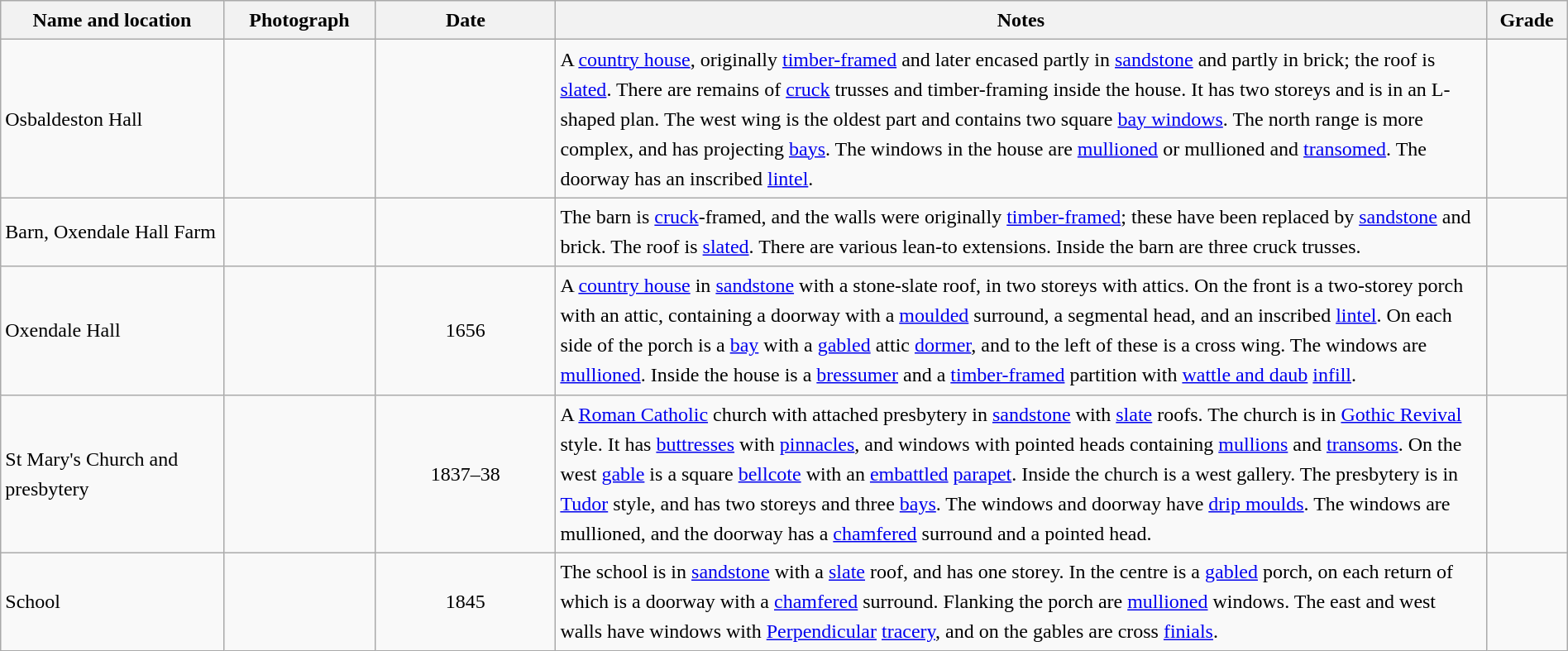<table class="wikitable sortable plainrowheaders" style="width:100%;border:0px;text-align:left;line-height:150%;">
<tr>
<th scope="col"  style="width:150px">Name and location</th>
<th scope="col"  style="width:100px" class="unsortable">Photograph</th>
<th scope="col"  style="width:120px">Date</th>
<th scope="col"  style="width:650px" class="unsortable">Notes</th>
<th scope="col"  style="width:50px">Grade</th>
</tr>
<tr>
<td>Osbaldeston Hall<br><small></small></td>
<td></td>
<td align="center"></td>
<td>A <a href='#'>country house</a>, originally <a href='#'>timber-framed</a> and later encased partly in <a href='#'>sandstone</a> and partly in brick; the roof is <a href='#'>slated</a>.  There are remains of <a href='#'>cruck</a> trusses and timber-framing inside the house.  It has two storeys and is in an L-shaped plan.  The west wing is the oldest part and contains two square <a href='#'>bay windows</a>.  The north range is more complex, and has projecting <a href='#'>bays</a>.  The windows in the house are <a href='#'>mullioned</a> or mullioned and <a href='#'>transomed</a>.  The doorway has an inscribed <a href='#'>lintel</a>.</td>
<td align="center" ></td>
</tr>
<tr>
<td>Barn, Oxendale Hall Farm<br><small></small></td>
<td></td>
<td align="center"></td>
<td>The barn is <a href='#'>cruck</a>-framed, and the walls were originally <a href='#'>timber-framed</a>; these have been replaced by <a href='#'>sandstone</a> and brick.  The roof is <a href='#'>slated</a>.  There are various lean-to extensions.  Inside the barn are three cruck trusses.</td>
<td align="center" ></td>
</tr>
<tr>
<td>Oxendale Hall<br><small></small></td>
<td></td>
<td align="center">1656</td>
<td>A <a href='#'>country house</a> in <a href='#'>sandstone</a> with a stone-slate roof, in two storeys with attics.  On the front is a two-storey porch with an attic, containing a doorway with a <a href='#'>moulded</a> surround, a segmental head, and an inscribed <a href='#'>lintel</a>.  On each side of the porch is a <a href='#'>bay</a> with a <a href='#'>gabled</a> attic <a href='#'>dormer</a>, and to the left of these is a cross wing.  The windows are <a href='#'>mullioned</a>.  Inside the house is a <a href='#'>bressumer</a> and a <a href='#'>timber-framed</a> partition with <a href='#'>wattle and daub</a> <a href='#'>infill</a>.</td>
<td align="center" ></td>
</tr>
<tr>
<td>St Mary's Church and presbytery<br><small></small></td>
<td></td>
<td align="center">1837–38</td>
<td>A <a href='#'>Roman Catholic</a> church with attached presbytery in <a href='#'>sandstone</a> with <a href='#'>slate</a> roofs.  The church is in <a href='#'>Gothic Revival</a> style.  It has <a href='#'>buttresses</a> with <a href='#'>pinnacles</a>, and windows with pointed heads containing <a href='#'>mullions</a> and <a href='#'>transoms</a>.  On the west <a href='#'>gable</a> is a square <a href='#'>bellcote</a> with an <a href='#'>embattled</a> <a href='#'>parapet</a>.  Inside the church is a west gallery.  The presbytery is in <a href='#'>Tudor</a> style, and has two storeys and three <a href='#'>bays</a>.  The windows and doorway have <a href='#'>drip moulds</a>.  The windows are mullioned, and the doorway has a <a href='#'>chamfered</a> surround and a pointed head.</td>
<td align="center" ></td>
</tr>
<tr>
<td>School<br><small></small></td>
<td></td>
<td align="center">1845</td>
<td>The school is in <a href='#'>sandstone</a> with a <a href='#'>slate</a> roof, and has one storey.  In the centre is a <a href='#'>gabled</a> porch, on each return of which is a doorway with a <a href='#'>chamfered</a> surround.  Flanking the porch are <a href='#'>mullioned</a> windows.  The east and west walls have windows with <a href='#'>Perpendicular</a> <a href='#'>tracery</a>, and on the gables are cross <a href='#'>finials</a>.</td>
<td align="center" ></td>
</tr>
<tr>
</tr>
</table>
